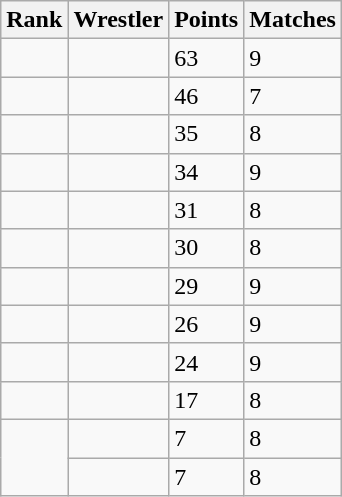<table class="wikitable sortable">
<tr>
<th>Rank</th>
<th>Wrestler</th>
<th>Points</th>
<th>Matches</th>
</tr>
<tr -bgcolor="gold">
<td></td>
<td></td>
<td>63</td>
<td>9</td>
</tr>
<tr -bgcolor="#cfecec">
<td></td>
<td></td>
<td>46</td>
<td>7</td>
</tr>
<tr -bgcolor="#cfecec">
<td></td>
<td></td>
<td>35</td>
<td>8</td>
</tr>
<tr -bgcolor="#cfecec">
<td></td>
<td></td>
<td>34</td>
<td>9</td>
</tr>
<tr>
<td></td>
<td></td>
<td>31</td>
<td>8</td>
</tr>
<tr>
<td></td>
<td></td>
<td>30</td>
<td>8</td>
</tr>
<tr>
<td></td>
<td></td>
<td>29</td>
<td>9</td>
</tr>
<tr>
<td></td>
<td></td>
<td>26</td>
<td>9</td>
</tr>
<tr>
<td></td>
<td></td>
<td>24</td>
<td>9</td>
</tr>
<tr>
<td></td>
<td></td>
<td>17</td>
<td>8</td>
</tr>
<tr>
<td rowspan=2></td>
<td></td>
<td>7</td>
<td>8</td>
</tr>
<tr>
<td></td>
<td>7</td>
<td>8</td>
</tr>
</table>
